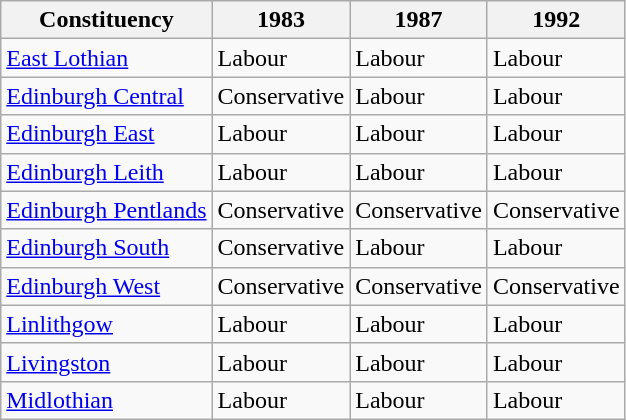<table class="wikitable">
<tr>
<th>Constituency</th>
<th>1983</th>
<th>1987</th>
<th>1992</th>
</tr>
<tr>
<td><a href='#'>East Lothian</a></td>
<td bgcolor=>Labour</td>
<td bgcolor=>Labour</td>
<td bgcolor=>Labour</td>
</tr>
<tr>
<td><a href='#'>Edinburgh Central</a></td>
<td bgcolor=>Conservative</td>
<td bgcolor=>Labour</td>
<td bgcolor=>Labour</td>
</tr>
<tr>
<td><a href='#'>Edinburgh East</a></td>
<td bgcolor=>Labour</td>
<td bgcolor=>Labour</td>
<td bgcolor=>Labour</td>
</tr>
<tr>
<td><a href='#'>Edinburgh Leith</a></td>
<td bgcolor=>Labour</td>
<td bgcolor=>Labour</td>
<td bgcolor=>Labour</td>
</tr>
<tr>
<td><a href='#'>Edinburgh Pentlands</a></td>
<td bgcolor=>Conservative</td>
<td bgcolor=>Conservative</td>
<td bgcolor=>Conservative</td>
</tr>
<tr>
<td><a href='#'>Edinburgh South</a></td>
<td bgcolor=>Conservative</td>
<td bgcolor=>Labour</td>
<td bgcolor=>Labour</td>
</tr>
<tr>
<td><a href='#'>Edinburgh West</a></td>
<td bgcolor=>Conservative</td>
<td bgcolor=>Conservative</td>
<td bgcolor=>Conservative</td>
</tr>
<tr>
<td><a href='#'>Linlithgow</a></td>
<td bgcolor=>Labour</td>
<td bgcolor=>Labour</td>
<td bgcolor=>Labour</td>
</tr>
<tr>
<td><a href='#'>Livingston</a></td>
<td bgcolor=>Labour</td>
<td bgcolor=>Labour</td>
<td bgcolor=>Labour</td>
</tr>
<tr>
<td><a href='#'>Midlothian</a></td>
<td bgcolor=>Labour</td>
<td bgcolor=>Labour</td>
<td bgcolor=>Labour</td>
</tr>
</table>
